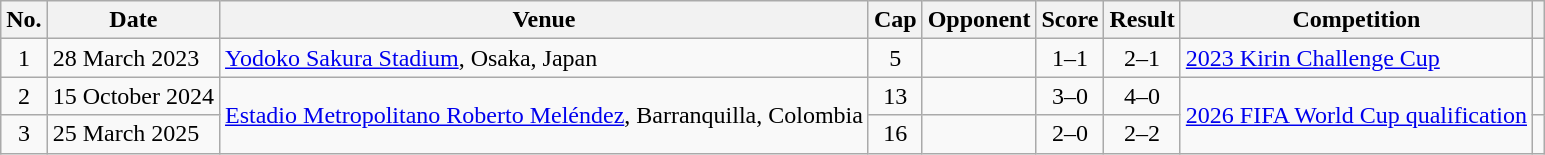<table class="wikitable">
<tr>
<th scope="col">No.</th>
<th scope="col">Date</th>
<th scope="col">Venue</th>
<th scope="col">Cap</th>
<th scope="col">Opponent</th>
<th scope="col">Score</th>
<th scope="col">Result</th>
<th scope="col">Competition</th>
<th scope="col class="unsortable"></th>
</tr>
<tr>
<td align="center">1</td>
<td>28 March 2023</td>
<td><a href='#'>Yodoko Sakura Stadium</a>, Osaka, Japan</td>
<td align="center">5</td>
<td></td>
<td align="center">1–1</td>
<td align="center">2–1</td>
<td><a href='#'>2023 Kirin Challenge Cup</a></td>
<td align="center"></td>
</tr>
<tr>
<td align="center">2</td>
<td>15 October 2024</td>
<td rowspan=2><a href='#'>Estadio Metropolitano Roberto Meléndez</a>, Barranquilla, Colombia</td>
<td align="center">13</td>
<td></td>
<td align="center">3–0</td>
<td align="center">4–0</td>
<td rowspan=2><a href='#'>2026 FIFA World Cup qualification</a></td>
<td align="center"></td>
</tr>
<tr>
<td align="center">3</td>
<td>25 March 2025</td>
<td style="text-align: center;">16</td>
<td></td>
<td align=center>2–0</td>
<td align=center>2–2</td>
<td align="center"></td>
</tr>
</table>
